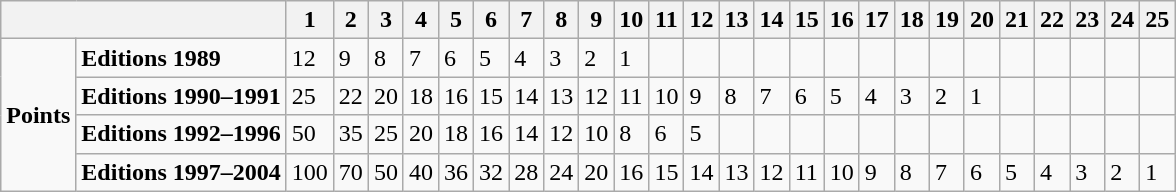<table class="wikitable">
<tr>
<th colspan="2"></th>
<th>1</th>
<th>2</th>
<th>3</th>
<th>4</th>
<th>5</th>
<th>6</th>
<th>7</th>
<th>8</th>
<th>9</th>
<th>10</th>
<th>11</th>
<th>12</th>
<th>13</th>
<th>14</th>
<th>15</th>
<th>16</th>
<th>17</th>
<th>18</th>
<th>19</th>
<th>20</th>
<th>21</th>
<th>22</th>
<th>23</th>
<th>24</th>
<th>25</th>
</tr>
<tr>
<td rowspan="4"><strong>Points</strong></td>
<td><strong>Editions 1989</strong></td>
<td>12</td>
<td>9</td>
<td>8</td>
<td>7</td>
<td>6</td>
<td>5</td>
<td>4</td>
<td>3</td>
<td>2</td>
<td>1</td>
<td></td>
<td></td>
<td></td>
<td></td>
<td></td>
<td></td>
<td></td>
<td></td>
<td></td>
<td></td>
<td></td>
<td></td>
<td></td>
<td></td>
<td></td>
</tr>
<tr>
<td><strong>Editions 1990–1991</strong></td>
<td>25</td>
<td>22</td>
<td>20</td>
<td>18</td>
<td>16</td>
<td>15</td>
<td>14</td>
<td>13</td>
<td>12</td>
<td>11</td>
<td>10</td>
<td>9</td>
<td>8</td>
<td>7</td>
<td>6</td>
<td>5</td>
<td>4</td>
<td>3</td>
<td>2</td>
<td>1</td>
<td></td>
<td></td>
<td></td>
<td></td>
<td></td>
</tr>
<tr>
<td><strong>Editions 1992–1996</strong></td>
<td>50</td>
<td>35</td>
<td>25</td>
<td>20</td>
<td>18</td>
<td>16</td>
<td>14</td>
<td>12</td>
<td>10</td>
<td>8</td>
<td>6</td>
<td>5</td>
<td></td>
<td></td>
<td></td>
<td></td>
<td></td>
<td></td>
<td></td>
<td></td>
<td></td>
<td></td>
<td></td>
<td></td>
<td></td>
</tr>
<tr>
<td><strong>Editions 1997–2004</strong></td>
<td>100</td>
<td>70</td>
<td>50</td>
<td>40</td>
<td>36</td>
<td>32</td>
<td>28</td>
<td>24</td>
<td>20</td>
<td>16</td>
<td>15</td>
<td>14</td>
<td>13</td>
<td>12</td>
<td>11</td>
<td>10</td>
<td>9</td>
<td>8</td>
<td>7</td>
<td>6</td>
<td>5</td>
<td>4</td>
<td>3</td>
<td>2</td>
<td>1</td>
</tr>
</table>
